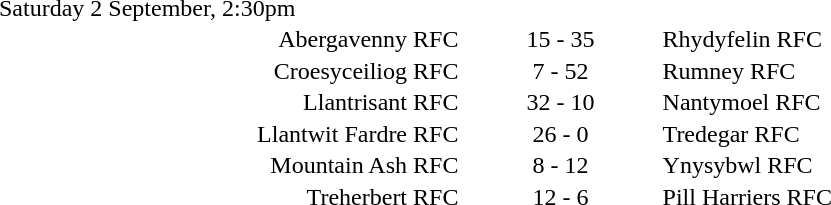<table style="width:70%;" cellspacing="1">
<tr>
<th width=35%></th>
<th width=15%></th>
<th></th>
</tr>
<tr>
<td>Saturday 2 September, 2:30pm</td>
</tr>
<tr>
<td align=right>Abergavenny RFC</td>
<td align=center>15 - 35</td>
<td>Rhydyfelin RFC</td>
</tr>
<tr>
<td align=right>Croesyceiliog RFC</td>
<td align=center>7 - 52</td>
<td>Rumney RFC</td>
</tr>
<tr>
<td align=right>Llantrisant RFC</td>
<td align=center>32 - 10</td>
<td>Nantymoel RFC</td>
</tr>
<tr>
<td align=right>Llantwit Fardre RFC</td>
<td align=center>26 - 0</td>
<td>Tredegar RFC</td>
</tr>
<tr>
<td align=right>Mountain Ash RFC</td>
<td align=center>8 - 12</td>
<td>Ynysybwl RFC</td>
</tr>
<tr>
<td align=right>Treherbert RFC</td>
<td align=center>12 - 6</td>
<td>Pill Harriers RFC</td>
</tr>
</table>
